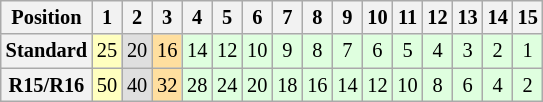<table class="wikitable" style="font-size: 85%">
<tr align="center">
<th>Position</th>
<th>1</th>
<th>2</th>
<th>3</th>
<th>4</th>
<th>5</th>
<th>6</th>
<th>7</th>
<th>8</th>
<th>9</th>
<th>10</th>
<th>11</th>
<th>12</th>
<th>13</th>
<th>14</th>
<th>15</th>
</tr>
<tr align="center">
<th>Standard</th>
<td style="background:#FFFFBF;">25</td>
<td style="background:#DFDFDF;">20</td>
<td style="background:#FFDF9F;">16</td>
<td style="background:#DFFFDF;">14</td>
<td style="background:#DFFFDF;">12</td>
<td style="background:#DFFFDF;">10</td>
<td style="background:#DFFFDF;">9</td>
<td style="background:#DFFFDF;">8</td>
<td style="background:#DFFFDF;">7</td>
<td style="background:#DFFFDF;">6</td>
<td style="background:#DFFFDF;">5</td>
<td style="background:#DFFFDF;">4</td>
<td style="background:#DFFFDF;">3</td>
<td style="background:#DFFFDF;">2</td>
<td style="background:#DFFFDF;">1</td>
</tr>
<tr align="center">
<th>R15/R16</th>
<td style="background:#FFFFBF;">50</td>
<td style="background:#DFDFDF;">40</td>
<td style="background:#FFDF9F;">32</td>
<td style="background:#DFFFDF;">28</td>
<td style="background:#DFFFDF;">24</td>
<td style="background:#DFFFDF;">20</td>
<td style="background:#DFFFDF;">18</td>
<td style="background:#DFFFDF;">16</td>
<td style="background:#DFFFDF;">14</td>
<td style="background:#DFFFDF;">12</td>
<td style="background:#DFFFDF;">10</td>
<td style="background:#DFFFDF;">8</td>
<td style="background:#DFFFDF;">6</td>
<td style="background:#DFFFDF;">4</td>
<td style="background:#DFFFDF;">2</td>
</tr>
</table>
